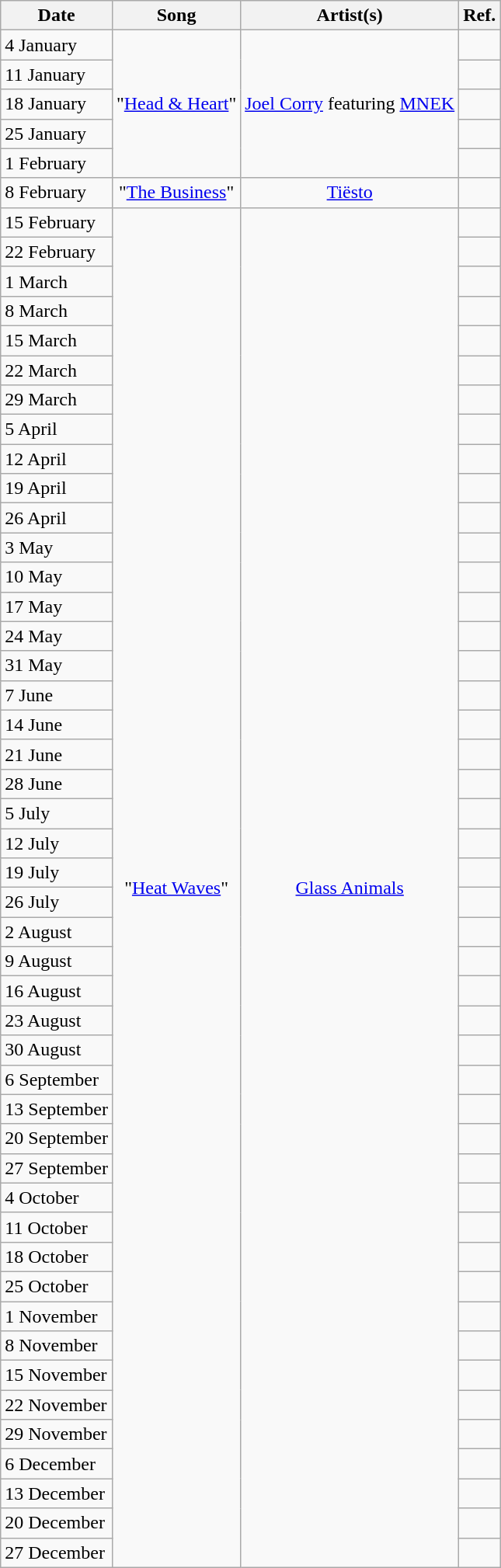<table class="wikitable">
<tr>
<th style="text-align: center;">Date</th>
<th style="text-align: center;">Song</th>
<th style="text-align: center;">Artist(s)</th>
<th style="text-align: center;">Ref.</th>
</tr>
<tr>
<td>4 January</td>
<td style="text-align: center;" rowspan="5">"<a href='#'>Head & Heart</a>"</td>
<td style="text-align: center;" rowspan="5"><a href='#'>Joel Corry</a> featuring <a href='#'>MNEK</a></td>
<td style="text-align: center;"></td>
</tr>
<tr>
<td>11 January</td>
<td style="text-align: center;"></td>
</tr>
<tr>
<td>18 January</td>
<td style="text-align: center;"></td>
</tr>
<tr>
<td>25 January</td>
<td style="text-align: center;"></td>
</tr>
<tr>
<td>1 February</td>
<td style="text-align: center;"></td>
</tr>
<tr>
<td>8 February</td>
<td style="text-align: center;">"<a href='#'>The Business</a>"</td>
<td style="text-align: center;"><a href='#'>Tiësto</a></td>
<td style="text-align: center;"></td>
</tr>
<tr>
<td>15 February</td>
<td style="text-align: center;" rowspan="46">"<a href='#'>Heat Waves</a>"</td>
<td style="text-align: center;" rowspan="46"><a href='#'>Glass Animals</a></td>
<td style="text-align: center;"></td>
</tr>
<tr>
<td>22 February</td>
<td style="text-align: center;"></td>
</tr>
<tr>
<td>1 March</td>
<td style="text-align: center;"></td>
</tr>
<tr>
<td>8 March</td>
<td style="text-align: center;"></td>
</tr>
<tr>
<td>15 March</td>
<td style="text-align: center;"></td>
</tr>
<tr>
<td>22 March</td>
<td style="text-align: center;"></td>
</tr>
<tr>
<td>29 March</td>
<td style="text-align: center;"></td>
</tr>
<tr>
<td>5 April</td>
<td style="text-align: center;"></td>
</tr>
<tr>
<td>12 April</td>
<td style="text-align: center;"></td>
</tr>
<tr>
<td>19 April</td>
<td style="text-align: center;"></td>
</tr>
<tr>
<td>26 April</td>
<td style="text-align: center;"></td>
</tr>
<tr>
<td>3 May</td>
<td style="text-align: center;"></td>
</tr>
<tr>
<td>10 May</td>
<td style="text-align: center;"></td>
</tr>
<tr>
<td>17 May</td>
<td style="text-align: center;"></td>
</tr>
<tr>
<td>24 May</td>
<td style="text-align: center;"></td>
</tr>
<tr>
<td>31 May</td>
<td style="text-align: center;"></td>
</tr>
<tr>
<td>7 June</td>
<td style="text-align: center;"></td>
</tr>
<tr>
<td>14 June</td>
<td style="text-align: center;"></td>
</tr>
<tr>
<td>21 June</td>
<td style="text-align: center;"></td>
</tr>
<tr>
<td>28 June</td>
<td style="text-align: center;"></td>
</tr>
<tr>
<td>5 July</td>
<td style="text-align: center;"></td>
</tr>
<tr>
<td>12 July</td>
<td style="text-align: center;"></td>
</tr>
<tr>
<td>19 July</td>
<td style="text-align: center;"></td>
</tr>
<tr>
<td>26 July</td>
<td style="text-align: center;"></td>
</tr>
<tr>
<td>2 August</td>
<td style="text-align: center;"></td>
</tr>
<tr>
<td>9 August</td>
<td style="text-align: center;"></td>
</tr>
<tr>
<td>16 August</td>
<td style="text-align: center;"></td>
</tr>
<tr>
<td>23 August</td>
<td style="text-align: center;"></td>
</tr>
<tr>
<td>30 August</td>
<td style="text-align: center;"></td>
</tr>
<tr>
<td>6 September</td>
<td style="text-align: center;"></td>
</tr>
<tr>
<td>13 September</td>
<td style="text-align: center;"></td>
</tr>
<tr>
<td>20 September</td>
<td style="text-align: center;"></td>
</tr>
<tr>
<td>27 September</td>
<td style="text-align: center;"></td>
</tr>
<tr>
<td>4 October</td>
<td style="text-align: center;"></td>
</tr>
<tr>
<td>11 October</td>
<td style="text-align: center;"></td>
</tr>
<tr>
<td>18 October</td>
<td style="text-align: center;"></td>
</tr>
<tr>
<td>25 October</td>
<td style="text-align: center;"></td>
</tr>
<tr>
<td>1 November</td>
<td style="text-align: center;"></td>
</tr>
<tr>
<td>8 November</td>
<td style="text-align: center;"></td>
</tr>
<tr>
<td>15 November</td>
<td style="text-align: center;"></td>
</tr>
<tr>
<td>22 November</td>
<td style="text-align: center;"></td>
</tr>
<tr>
<td>29 November</td>
<td style="text-align: center;"></td>
</tr>
<tr>
<td>6 December</td>
<td style="text-align: center;"></td>
</tr>
<tr>
<td>13 December</td>
<td style="text-align: center;"></td>
</tr>
<tr>
<td>20 December</td>
<td style="text-align: center;"></td>
</tr>
<tr>
<td>27 December</td>
<td style="text-align: center;"></td>
</tr>
</table>
